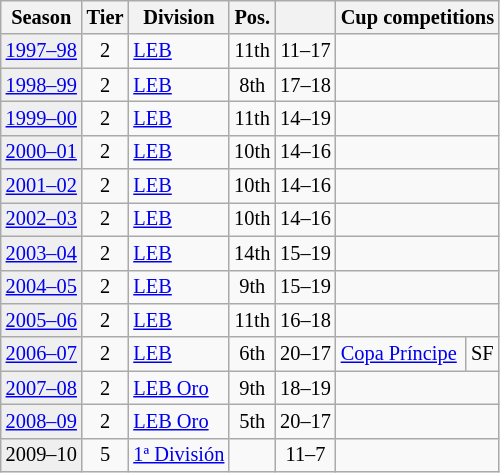<table class="wikitable" style="font-size:85%; text-align:center">
<tr>
<th>Season</th>
<th>Tier</th>
<th>Division</th>
<th>Pos.</th>
<th></th>
<th colspan=2>Cup competitions</th>
</tr>
<tr>
<td bgcolor=#efefef><a href='#'>1997–98</a></td>
<td>2</td>
<td align=left><a href='#'>LEB</a></td>
<td>11th</td>
<td>11–17</td>
<td colspan=2></td>
</tr>
<tr>
<td bgcolor=#efefef><a href='#'>1998–99</a></td>
<td>2</td>
<td align=left><a href='#'>LEB</a></td>
<td>8th</td>
<td>17–18</td>
<td colspan=2></td>
</tr>
<tr>
<td bgcolor=#efefef><a href='#'>1999–00</a></td>
<td>2</td>
<td align=left><a href='#'>LEB</a></td>
<td>11th</td>
<td>14–19</td>
<td colspan=2></td>
</tr>
<tr>
<td bgcolor=#efefef><a href='#'>2000–01</a></td>
<td>2</td>
<td align=left><a href='#'>LEB</a></td>
<td>10th</td>
<td>14–16</td>
<td colspan=2></td>
</tr>
<tr>
<td bgcolor=#efefef><a href='#'>2001–02</a></td>
<td>2</td>
<td align=left><a href='#'>LEB</a></td>
<td>10th</td>
<td>14–16</td>
<td colspan=2></td>
</tr>
<tr>
<td bgcolor=#efefef><a href='#'>2002–03</a></td>
<td>2</td>
<td align=left><a href='#'>LEB</a></td>
<td>10th</td>
<td>14–16</td>
<td colspan=2></td>
</tr>
<tr>
<td bgcolor=#efefef><a href='#'>2003–04</a></td>
<td>2</td>
<td align=left><a href='#'>LEB</a></td>
<td>14th</td>
<td>15–19</td>
<td colspan=2></td>
</tr>
<tr>
<td bgcolor=#efefef><a href='#'>2004–05</a></td>
<td>2</td>
<td align=left><a href='#'>LEB</a></td>
<td>9th</td>
<td>15–19</td>
<td colspan=2></td>
</tr>
<tr>
<td bgcolor=#efefef><a href='#'>2005–06</a></td>
<td>2</td>
<td align=left><a href='#'>LEB</a></td>
<td>11th</td>
<td>16–18</td>
<td colspan=2></td>
</tr>
<tr>
<td bgcolor=#efefef><a href='#'>2006–07</a></td>
<td>2</td>
<td align=left><a href='#'>LEB</a></td>
<td>6th</td>
<td>20–17</td>
<td align=left><a href='#'>Copa Príncipe</a></td>
<td>SF</td>
</tr>
<tr>
<td bgcolor=#efefef><a href='#'>2007–08</a></td>
<td>2</td>
<td align=left><a href='#'>LEB Oro</a></td>
<td>9th</td>
<td>18–19</td>
<td colspan=2></td>
</tr>
<tr>
<td bgcolor=#efefef><a href='#'>2008–09</a></td>
<td>2</td>
<td align=left><a href='#'>LEB Oro</a></td>
<td>5th</td>
<td>20–17</td>
<td colspan=2></td>
</tr>
<tr>
<td bgcolor=#efefef>2009–10</td>
<td>5</td>
<td><a href='#'>1ª División</a></td>
<td></td>
<td>11–7</td>
<td colspan=2></td>
</tr>
</table>
